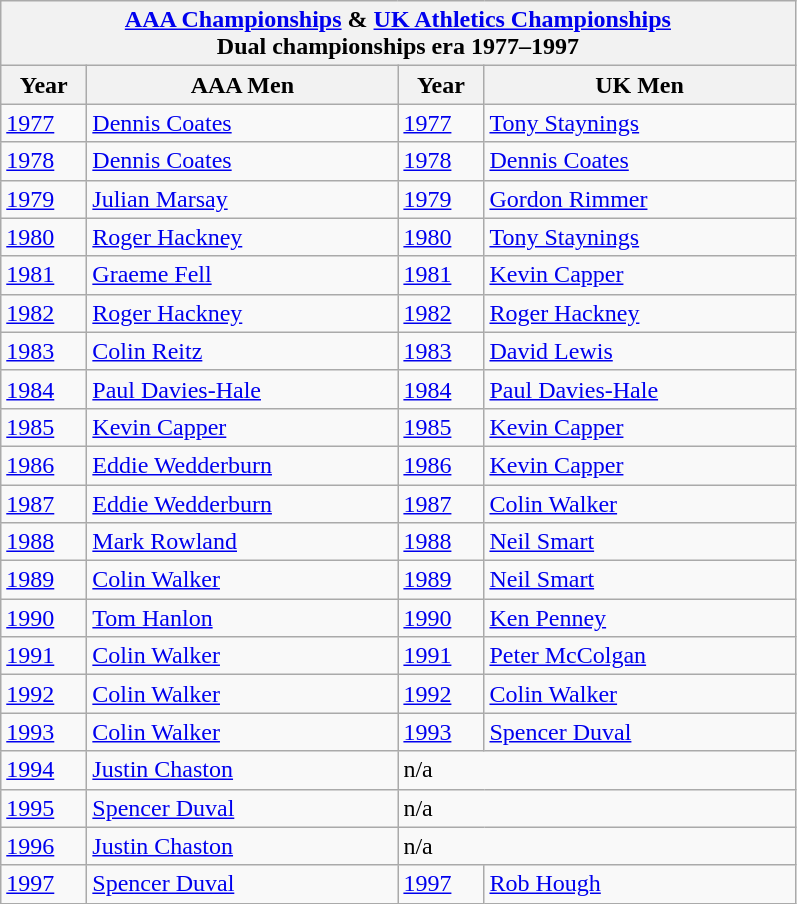<table class="wikitable">
<tr>
<th colspan="7"><a href='#'>AAA Championships</a> & <a href='#'>UK Athletics Championships</a><br>Dual championships era 1977–1997</th>
</tr>
<tr>
<th width=50>Year</th>
<th width=200>AAA Men</th>
<th width=50>Year</th>
<th width=200>UK Men</th>
</tr>
<tr>
<td><a href='#'>1977</a></td>
<td><a href='#'>Dennis Coates</a></td>
<td><a href='#'>1977</a></td>
<td><a href='#'>Tony Staynings</a></td>
</tr>
<tr>
<td><a href='#'>1978</a></td>
<td><a href='#'>Dennis Coates</a></td>
<td><a href='#'>1978</a></td>
<td><a href='#'>Dennis Coates</a></td>
</tr>
<tr>
<td><a href='#'>1979</a></td>
<td><a href='#'>Julian Marsay</a></td>
<td><a href='#'>1979</a></td>
<td><a href='#'>Gordon Rimmer</a></td>
</tr>
<tr>
<td><a href='#'>1980</a></td>
<td><a href='#'>Roger Hackney</a></td>
<td><a href='#'>1980</a></td>
<td><a href='#'>Tony Staynings</a></td>
</tr>
<tr>
<td><a href='#'>1981</a></td>
<td><a href='#'>Graeme Fell</a></td>
<td><a href='#'>1981</a></td>
<td><a href='#'>Kevin Capper</a></td>
</tr>
<tr>
<td><a href='#'>1982</a></td>
<td><a href='#'>Roger Hackney</a></td>
<td><a href='#'>1982</a></td>
<td><a href='#'>Roger Hackney</a></td>
</tr>
<tr>
<td><a href='#'>1983</a></td>
<td><a href='#'>Colin Reitz</a></td>
<td><a href='#'>1983</a></td>
<td><a href='#'>David Lewis</a></td>
</tr>
<tr>
<td><a href='#'>1984</a></td>
<td><a href='#'>Paul Davies-Hale</a></td>
<td><a href='#'>1984</a></td>
<td><a href='#'>Paul Davies-Hale</a></td>
</tr>
<tr>
<td><a href='#'>1985</a></td>
<td><a href='#'>Kevin Capper</a></td>
<td><a href='#'>1985</a></td>
<td><a href='#'>Kevin Capper</a></td>
</tr>
<tr>
<td><a href='#'>1986</a></td>
<td><a href='#'>Eddie Wedderburn</a></td>
<td><a href='#'>1986</a></td>
<td><a href='#'>Kevin Capper</a></td>
</tr>
<tr>
<td><a href='#'>1987</a></td>
<td><a href='#'>Eddie Wedderburn</a></td>
<td><a href='#'>1987</a></td>
<td><a href='#'>Colin Walker</a></td>
</tr>
<tr>
<td><a href='#'>1988</a></td>
<td><a href='#'>Mark Rowland</a></td>
<td><a href='#'>1988</a></td>
<td><a href='#'>Neil Smart</a></td>
</tr>
<tr>
<td><a href='#'>1989</a></td>
<td><a href='#'>Colin Walker</a></td>
<td><a href='#'>1989</a></td>
<td><a href='#'>Neil Smart</a></td>
</tr>
<tr>
<td><a href='#'>1990</a></td>
<td><a href='#'>Tom Hanlon</a></td>
<td><a href='#'>1990</a></td>
<td><a href='#'>Ken Penney</a></td>
</tr>
<tr>
<td><a href='#'>1991</a></td>
<td><a href='#'>Colin Walker</a></td>
<td><a href='#'>1991</a></td>
<td><a href='#'>Peter McColgan</a></td>
</tr>
<tr>
<td><a href='#'>1992</a></td>
<td><a href='#'>Colin Walker</a></td>
<td><a href='#'>1992</a></td>
<td><a href='#'>Colin Walker</a></td>
</tr>
<tr>
<td><a href='#'>1993</a></td>
<td><a href='#'>Colin Walker</a></td>
<td><a href='#'>1993</a></td>
<td><a href='#'>Spencer Duval</a></td>
</tr>
<tr>
<td><a href='#'>1994</a></td>
<td><a href='#'>Justin Chaston</a></td>
<td colspan=3>n/a</td>
</tr>
<tr>
<td><a href='#'>1995</a></td>
<td><a href='#'>Spencer Duval</a></td>
<td colspan=3>n/a</td>
</tr>
<tr>
<td><a href='#'>1996</a></td>
<td><a href='#'>Justin Chaston</a></td>
<td colspan=3>n/a</td>
</tr>
<tr>
<td><a href='#'>1997</a></td>
<td><a href='#'>Spencer Duval</a></td>
<td><a href='#'>1997</a></td>
<td><a href='#'>Rob Hough</a></td>
</tr>
</table>
